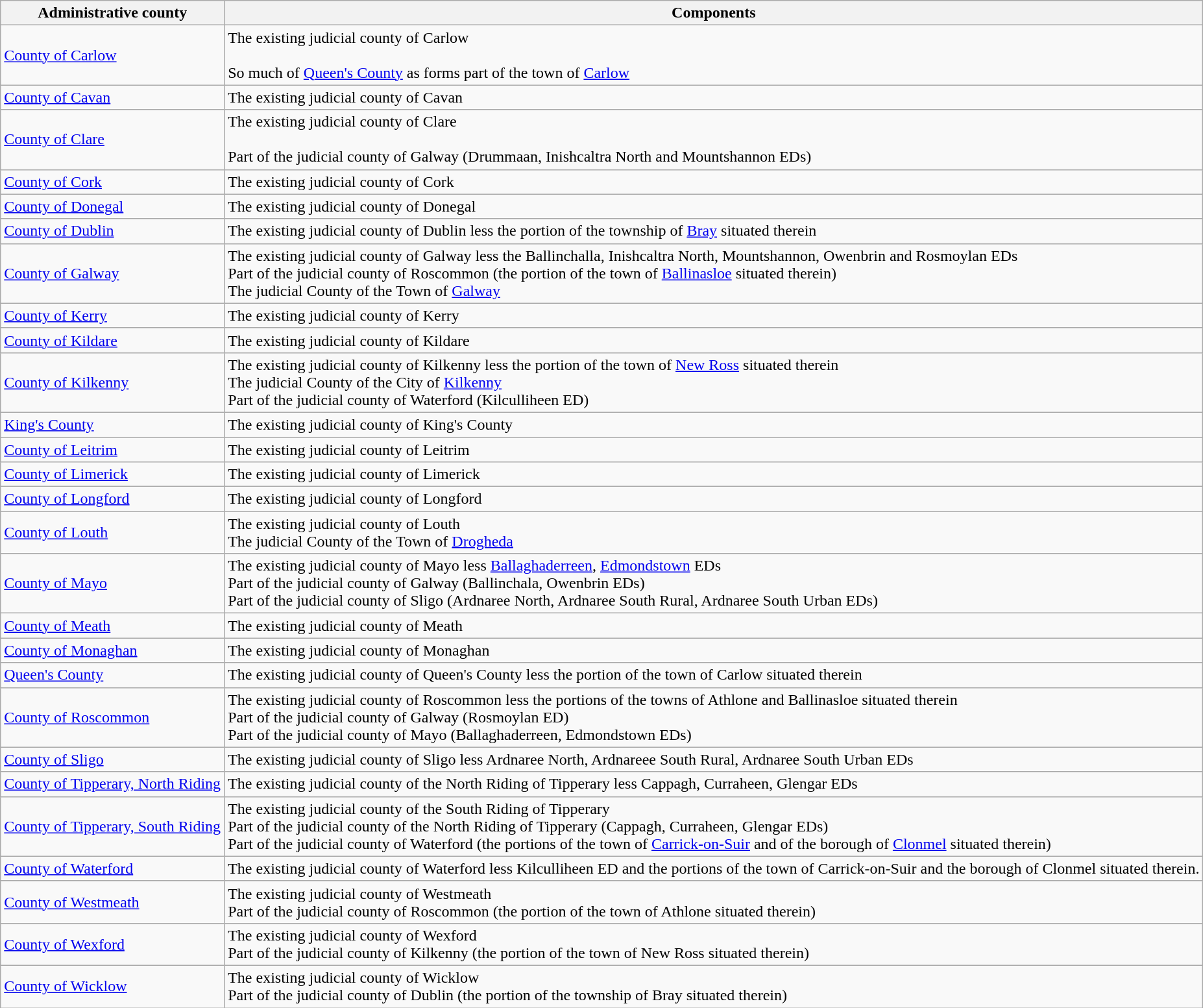<table class="wikitable">
<tr>
<th>Administrative county</th>
<th>Components</th>
</tr>
<tr>
<td><a href='#'>County of Carlow</a></td>
<td>The existing judicial county of Carlow<br><br>So much of <a href='#'>Queen's County</a> as forms part of the town of <a href='#'>Carlow</a></td>
</tr>
<tr>
<td><a href='#'>County of Cavan</a></td>
<td>The existing judicial county of Cavan</td>
</tr>
<tr>
<td><a href='#'>County of Clare</a></td>
<td>The existing judicial county of Clare<br><br>Part of the judicial county of Galway (Drummaan, Inishcaltra North and Mountshannon EDs)</td>
</tr>
<tr>
<td><a href='#'>County of Cork</a></td>
<td>The existing judicial county of Cork</td>
</tr>
<tr>
<td><a href='#'>County of Donegal</a></td>
<td>The existing judicial county of Donegal</td>
</tr>
<tr>
<td><a href='#'>County of Dublin</a></td>
<td>The existing judicial county of Dublin less the portion of the township of <a href='#'>Bray</a> situated therein</td>
</tr>
<tr>
<td><a href='#'>County of Galway</a></td>
<td>The existing judicial county of Galway less the Ballinchalla, Inishcaltra North, Mountshannon, Owenbrin and Rosmoylan EDs<br>Part of the judicial county of Roscommon (the portion of the town of <a href='#'>Ballinasloe</a> situated therein)<br>The judicial County of the Town of <a href='#'>Galway</a></td>
</tr>
<tr>
<td><a href='#'>County of Kerry</a></td>
<td>The existing judicial county of Kerry</td>
</tr>
<tr>
<td><a href='#'>County of Kildare</a></td>
<td>The existing judicial county of Kildare</td>
</tr>
<tr>
<td><a href='#'>County of Kilkenny</a></td>
<td>The existing judicial county of Kilkenny less the portion of the town of <a href='#'>New Ross</a> situated therein<br>The judicial County of the City of <a href='#'>Kilkenny</a><br>Part of the judicial county of Waterford (Kilculliheen ED)</td>
</tr>
<tr>
<td><a href='#'>King's County</a></td>
<td>The existing judicial county of King's County</td>
</tr>
<tr>
<td><a href='#'>County of Leitrim</a></td>
<td>The existing judicial county of Leitrim</td>
</tr>
<tr>
<td><a href='#'>County of Limerick</a></td>
<td>The existing judicial county of Limerick</td>
</tr>
<tr>
<td><a href='#'>County of Longford</a></td>
<td>The existing judicial county of Longford</td>
</tr>
<tr>
<td><a href='#'>County of Louth</a></td>
<td>The existing judicial county of Louth<br>The judicial County of the Town of <a href='#'>Drogheda</a></td>
</tr>
<tr>
<td><a href='#'>County of Mayo</a></td>
<td>The existing judicial county of Mayo less <a href='#'>Ballaghaderreen</a>, <a href='#'>Edmondstown</a> EDs<br>Part of the judicial county of Galway (Ballinchala, Owenbrin EDs)<br>Part of the judicial county of Sligo (Ardnaree North, Ardnaree South Rural, Ardnaree South Urban EDs)</td>
</tr>
<tr>
<td><a href='#'>County of Meath</a></td>
<td>The existing judicial county of Meath</td>
</tr>
<tr>
<td><a href='#'>County of Monaghan</a></td>
<td>The existing judicial county of Monaghan</td>
</tr>
<tr>
<td><a href='#'>Queen's County</a></td>
<td>The existing judicial county of Queen's County less the portion of the town of Carlow situated therein</td>
</tr>
<tr>
<td><a href='#'>County of Roscommon</a></td>
<td>The existing judicial county of Roscommon less the portions of the towns of Athlone and Ballinasloe situated therein<br>Part of the judicial county of Galway (Rosmoylan ED)<br>Part of the judicial county of Mayo (Ballaghaderreen, Edmondstown EDs)</td>
</tr>
<tr>
<td><a href='#'>County of Sligo</a></td>
<td>The existing judicial county of Sligo less Ardnaree North, Ardnareee South Rural, Ardnaree South Urban EDs</td>
</tr>
<tr>
<td><a href='#'>County of Tipperary, North Riding</a></td>
<td>The existing judicial county of the North Riding of Tipperary less Cappagh, Curraheen, Glengar EDs</td>
</tr>
<tr>
<td><a href='#'>County of Tipperary, South Riding</a></td>
<td>The existing judicial county of the South Riding of Tipperary<br>Part of the judicial county of the North Riding of Tipperary (Cappagh, Curraheen, Glengar EDs)<br>Part of the judicial county of Waterford (the portions of the town of <a href='#'>Carrick-on-Suir</a> and of the borough of <a href='#'>Clonmel</a> situated therein)</td>
</tr>
<tr>
<td><a href='#'>County of Waterford</a></td>
<td>The existing judicial county of Waterford less Kilculliheen ED and the portions of the town of Carrick-on-Suir and the borough of Clonmel situated therein.</td>
</tr>
<tr>
<td><a href='#'>County of Westmeath</a></td>
<td>The existing judicial county of Westmeath<br>Part of the judicial county of Roscommon (the portion of the town of Athlone situated therein)</td>
</tr>
<tr>
<td><a href='#'>County of Wexford</a></td>
<td>The existing judicial county of Wexford<br>Part of the judicial county of Kilkenny (the portion of the town of New Ross situated therein)</td>
</tr>
<tr>
<td><a href='#'>County of Wicklow</a></td>
<td>The existing judicial county of Wicklow<br>Part of the judicial county of Dublin (the portion of the township of Bray situated therein)</td>
</tr>
</table>
